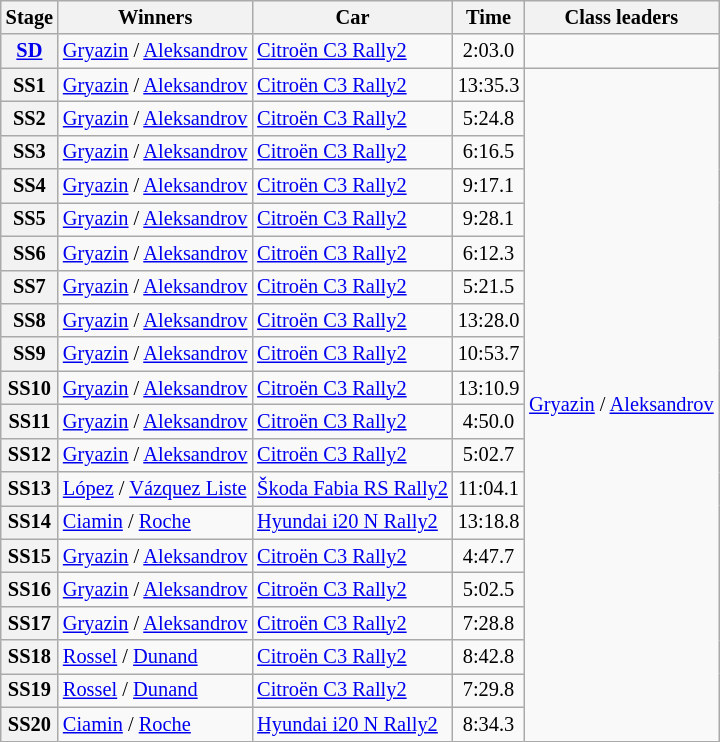<table class="wikitable" style="font-size:85%">
<tr>
<th>Stage</th>
<th>Winners</th>
<th>Car</th>
<th>Time</th>
<th>Class leaders</th>
</tr>
<tr>
<th><a href='#'>SD</a></th>
<td><a href='#'>Gryazin</a> / <a href='#'>Aleksandrov</a></td>
<td><a href='#'>Citroën C3 Rally2</a></td>
<td align="center">2:03.0</td>
<td></td>
</tr>
<tr>
<th>SS1</th>
<td><a href='#'>Gryazin</a> / <a href='#'>Aleksandrov</a></td>
<td><a href='#'>Citroën C3 Rally2</a></td>
<td align="center">13:35.3</td>
<td rowspan="20"><a href='#'>Gryazin</a> / <a href='#'>Aleksandrov</a></td>
</tr>
<tr>
<th>SS2</th>
<td><a href='#'>Gryazin</a> / <a href='#'>Aleksandrov</a></td>
<td><a href='#'>Citroën C3 Rally2</a></td>
<td align="center">5:24.8</td>
</tr>
<tr>
<th>SS3</th>
<td><a href='#'>Gryazin</a> / <a href='#'>Aleksandrov</a></td>
<td><a href='#'>Citroën C3 Rally2</a></td>
<td align="center">6:16.5</td>
</tr>
<tr>
<th>SS4</th>
<td><a href='#'>Gryazin</a> / <a href='#'>Aleksandrov</a></td>
<td><a href='#'>Citroën C3 Rally2</a></td>
<td align="center">9:17.1</td>
</tr>
<tr>
<th>SS5</th>
<td><a href='#'>Gryazin</a> / <a href='#'>Aleksandrov</a></td>
<td><a href='#'>Citroën C3 Rally2</a></td>
<td align="center">9:28.1</td>
</tr>
<tr>
<th>SS6</th>
<td><a href='#'>Gryazin</a> / <a href='#'>Aleksandrov</a></td>
<td><a href='#'>Citroën C3 Rally2</a></td>
<td align="center">6:12.3</td>
</tr>
<tr>
<th>SS7</th>
<td><a href='#'>Gryazin</a> / <a href='#'>Aleksandrov</a></td>
<td><a href='#'>Citroën C3 Rally2</a></td>
<td align="center">5:21.5</td>
</tr>
<tr>
<th>SS8</th>
<td><a href='#'>Gryazin</a> / <a href='#'>Aleksandrov</a></td>
<td><a href='#'>Citroën C3 Rally2</a></td>
<td align="center">13:28.0</td>
</tr>
<tr>
<th>SS9</th>
<td><a href='#'>Gryazin</a> / <a href='#'>Aleksandrov</a></td>
<td><a href='#'>Citroën C3 Rally2</a></td>
<td align="center">10:53.7</td>
</tr>
<tr>
<th>SS10</th>
<td><a href='#'>Gryazin</a> / <a href='#'>Aleksandrov</a></td>
<td><a href='#'>Citroën C3 Rally2</a></td>
<td align="center">13:10.9</td>
</tr>
<tr>
<th>SS11</th>
<td><a href='#'>Gryazin</a> / <a href='#'>Aleksandrov</a></td>
<td><a href='#'>Citroën C3 Rally2</a></td>
<td align="center">4:50.0</td>
</tr>
<tr>
<th>SS12</th>
<td><a href='#'>Gryazin</a> / <a href='#'>Aleksandrov</a></td>
<td><a href='#'>Citroën C3 Rally2</a></td>
<td align="center">5:02.7</td>
</tr>
<tr>
<th>SS13</th>
<td><a href='#'>López</a> / <a href='#'>Vázquez Liste</a></td>
<td><a href='#'>Škoda Fabia RS Rally2</a></td>
<td align="center">11:04.1</td>
</tr>
<tr>
<th>SS14</th>
<td><a href='#'>Ciamin</a> / <a href='#'>Roche</a></td>
<td><a href='#'>Hyundai i20 N Rally2</a></td>
<td align="center">13:18.8</td>
</tr>
<tr>
<th>SS15</th>
<td><a href='#'>Gryazin</a> / <a href='#'>Aleksandrov</a></td>
<td><a href='#'>Citroën C3 Rally2</a></td>
<td align="center">4:47.7</td>
</tr>
<tr>
<th>SS16</th>
<td><a href='#'>Gryazin</a> / <a href='#'>Aleksandrov</a></td>
<td><a href='#'>Citroën C3 Rally2</a></td>
<td align="center">5:02.5</td>
</tr>
<tr>
<th>SS17</th>
<td><a href='#'>Gryazin</a> / <a href='#'>Aleksandrov</a></td>
<td><a href='#'>Citroën C3 Rally2</a></td>
<td align="center">7:28.8</td>
</tr>
<tr>
<th>SS18</th>
<td><a href='#'>Rossel</a> / <a href='#'>Dunand</a></td>
<td><a href='#'>Citroën C3 Rally2</a></td>
<td align="center">8:42.8</td>
</tr>
<tr>
<th>SS19</th>
<td><a href='#'>Rossel</a> / <a href='#'>Dunand</a></td>
<td><a href='#'>Citroën C3 Rally2</a></td>
<td align="center">7:29.8</td>
</tr>
<tr>
<th>SS20</th>
<td><a href='#'>Ciamin</a> / <a href='#'>Roche</a></td>
<td><a href='#'>Hyundai i20 N Rally2</a></td>
<td align="center">8:34.3</td>
</tr>
</table>
